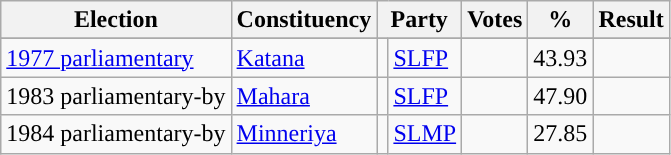<table class="wikitable" style="text-align:left;">
<tr>
<th scope=col>Election</th>
<th scope=col>Constituency</th>
<th scope=col colspan="2">Party</th>
<th scope=col>Votes</th>
<th scope=col>%</th>
<th scope=col>Result</th>
</tr>
<tr>
</tr>
<tr>
<td><a href='#'>1977 parliamentary</a></td>
<td><a href='#'>Katana</a></td>
<td style="background:"></td>
<td><a href='#'>SLFP</a></td>
<td align=right></td>
<td>43.93</td>
<td></td>
</tr>
<tr>
<td>1983 parliamentary-by</td>
<td><a href='#'>Mahara</a></td>
<td style="background:"></td>
<td><a href='#'>SLFP</a></td>
<td align=right></td>
<td>47.90</td>
<td></td>
</tr>
<tr>
<td>1984 parliamentary-by</td>
<td><a href='#'>Minneriya</a></td>
<td style="background:"></td>
<td><a href='#'>SLMP</a></td>
<td align=right></td>
<td>27.85</td>
<td></td>
</tr>
</table>
